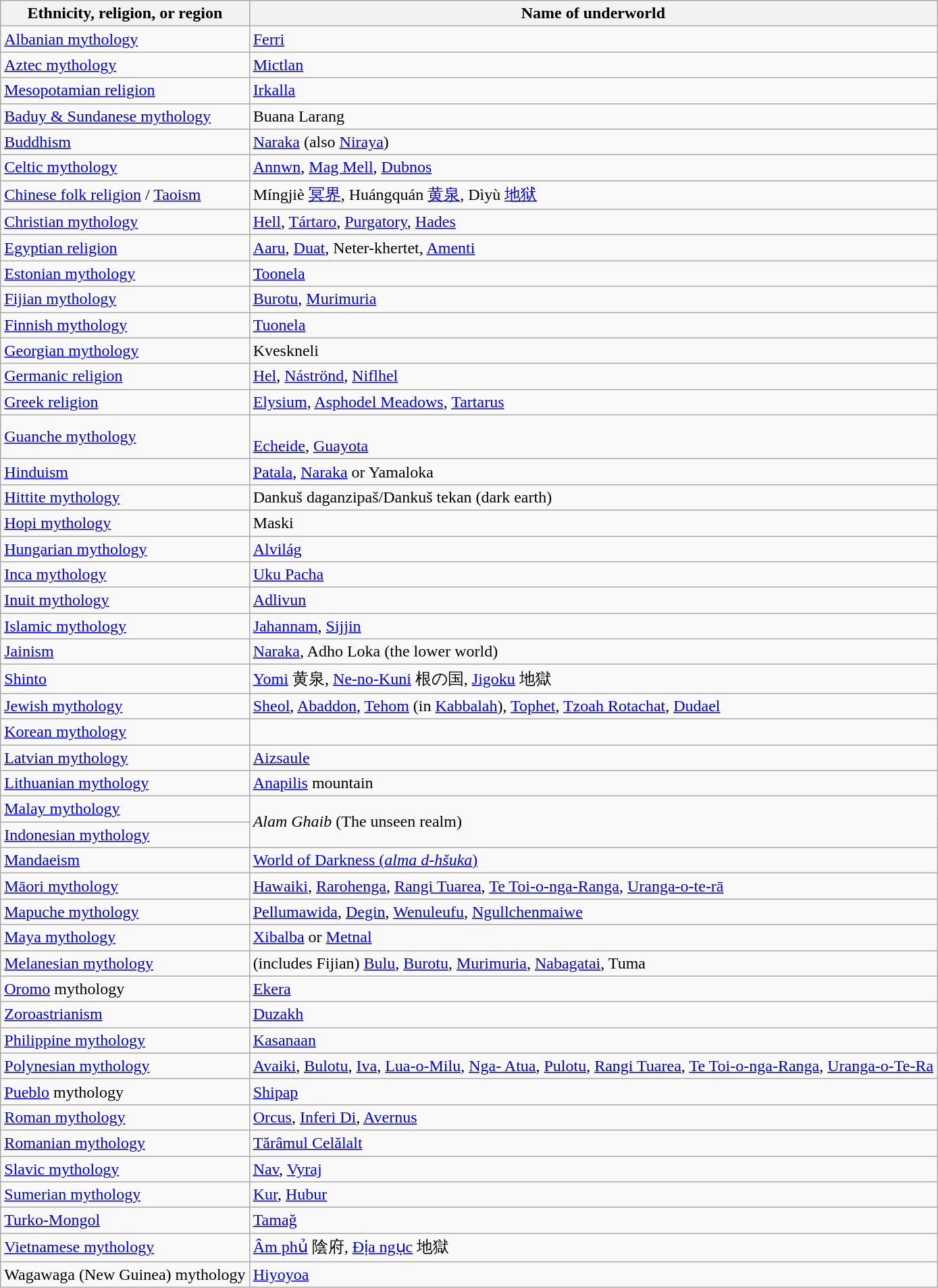<table class="wikitable sortable">
<tr>
<th>Ethnicity, religion, or region</th>
<th>Name of underworld</th>
</tr>
<tr>
<td><a href='#'>Albanian mythology</a></td>
<td><a href='#'>Ferri</a></td>
</tr>
<tr>
<td><a href='#'>Aztec mythology</a></td>
<td><a href='#'>Mictlan</a></td>
</tr>
<tr>
<td><a href='#'>Mesopotamian religion</a></td>
<td><a href='#'>Irkalla</a></td>
</tr>
<tr>
<td><a href='#'>Baduy & Sundanese mythology</a></td>
<td>Buana Larang</td>
</tr>
<tr>
<td><a href='#'>Buddhism</a></td>
<td><a href='#'>Naraka</a> (also <a href='#'>Niraya</a>)</td>
</tr>
<tr>
<td><a href='#'>Celtic mythology</a></td>
<td><a href='#'>Annwn</a>, <a href='#'>Mag Mell</a>, <a href='#'>Dubnos</a></td>
</tr>
<tr>
<td><a href='#'>Chinese folk religion</a> / <a href='#'>Taoism</a></td>
<td>Míngjiè <a href='#'>冥界</a>, Huángquán <a href='#'>黄泉</a>, Dìyù <a href='#'>地狱</a></td>
</tr>
<tr>
<td><a href='#'>Christian mythology</a></td>
<td><a href='#'>Hell</a>, <a href='#'>Tártaro</a>, <a href='#'>Purgatory</a>, <a href='#'>Hades</a></td>
</tr>
<tr>
<td><a href='#'>Egyptian religion</a></td>
<td><a href='#'>Aaru</a>, <a href='#'>Duat</a>, Neter-khertet, <a href='#'>Amenti</a></td>
</tr>
<tr>
<td><a href='#'>Estonian mythology</a></td>
<td><a href='#'>Toonela</a></td>
</tr>
<tr>
<td><a href='#'>Fijian mythology</a></td>
<td><a href='#'>Burotu</a>, <a href='#'>Murimuria</a></td>
</tr>
<tr>
<td><a href='#'>Finnish mythology</a></td>
<td><a href='#'>Tuonela</a></td>
</tr>
<tr>
<td><a href='#'>Georgian mythology</a></td>
<td>Kveskneli</td>
</tr>
<tr>
<td><a href='#'>Germanic religion</a></td>
<td><a href='#'>Hel</a>, <a href='#'>Náströnd</a>, <a href='#'>Niflhel</a></td>
</tr>
<tr>
<td><a href='#'>Greek religion</a></td>
<td> <a href='#'>Elysium</a>, <a href='#'>Asphodel Meadows</a>, <a href='#'>Tartarus</a></td>
</tr>
<tr>
<td><a href='#'>Guanche mythology</a></td>
<td><br><a href='#'>Echeide</a>, <a href='#'>Guayota</a></td>
</tr>
<tr>
<td><a href='#'>Hinduism</a></td>
<td><a href='#'>Patala</a>, <a href='#'>Naraka</a> or Yamaloka</td>
</tr>
<tr>
<td><a href='#'>Hittite mythology</a></td>
<td>Dankuš daganzipaš/Dankuš tekan (dark earth)</td>
</tr>
<tr>
<td><a href='#'>Hopi mythology</a></td>
<td>Maski</td>
</tr>
<tr>
<td><a href='#'>Hungarian mythology</a></td>
<td><a href='#'>Alvilág</a></td>
</tr>
<tr>
<td><a href='#'>Inca mythology</a></td>
<td><a href='#'>Uku Pacha</a></td>
</tr>
<tr>
<td><a href='#'>Inuit mythology</a></td>
<td><a href='#'>Adlivun</a></td>
</tr>
<tr>
<td><a href='#'>Islamic mythology</a></td>
<td><a href='#'>Jahannam</a>, <a href='#'>Sijjin</a></td>
</tr>
<tr>
<td><a href='#'>Jainism</a></td>
<td><a href='#'>Naraka</a>, Adho Loka (the lower world)</td>
</tr>
<tr>
<td><a href='#'>Shinto</a></td>
<td><a href='#'>Yomi</a> 黄泉, <a href='#'>Ne-no-Kuni</a> 根の国, <a href='#'>Jigoku</a> 地獄</td>
</tr>
<tr>
<td><a href='#'>Jewish mythology</a></td>
<td><a href='#'>Sheol</a>, <a href='#'>Abaddon</a>, <a href='#'>Tehom</a> (in <a href='#'>Kabbalah</a>), <a href='#'>Tophet</a>, <a href='#'>Tzoah Rotachat</a>, <a href='#'>Dudael</a></td>
</tr>
<tr>
<td><a href='#'>Korean mythology</a></td>
<td></td>
</tr>
<tr>
<td><a href='#'>Latvian mythology</a></td>
<td><a href='#'>Aizsaule</a></td>
</tr>
<tr>
<td><a href='#'>Lithuanian mythology</a></td>
<td><a href='#'>Anapilis</a> mountain</td>
</tr>
<tr>
<td><a href='#'>Malay mythology</a></td>
<td ! rowspan=2><em>Alam Ghaib</em> (The unseen realm)</td>
</tr>
<tr>
<td><a href='#'>Indonesian mythology</a></td>
</tr>
<tr>
<td><a href='#'>Mandaeism</a></td>
<td><a href='#'>World of Darkness (<em>alma d-hšuka</em>)</a></td>
</tr>
<tr>
<td><a href='#'>Māori mythology</a></td>
<td><a href='#'>Hawaiki</a>, <a href='#'>Rarohenga</a>, <a href='#'>Rangi Tuarea</a>, <a href='#'>Te Toi-o-nga-Ranga</a>, <a href='#'>Uranga-o-te-rā</a></td>
</tr>
<tr>
<td><a href='#'>Mapuche mythology</a></td>
<td><a href='#'>Pellumawida</a>, <a href='#'>Degin</a>, <a href='#'>Wenuleufu</a>, <a href='#'>Ngullchenmaiwe</a></td>
</tr>
<tr>
<td><a href='#'>Maya mythology</a></td>
<td><a href='#'>Xibalba</a> or <a href='#'>Metnal</a></td>
</tr>
<tr>
<td><a href='#'>Melanesian mythology</a></td>
<td>(includes Fijian) <a href='#'>Bulu</a>, <a href='#'>Burotu</a>, <a href='#'>Murimuria</a>, <a href='#'>Nabagatai</a>, Tuma</td>
</tr>
<tr>
<td><a href='#'>Oromo</a> mythology</td>
<td><a href='#'>Ekera</a></td>
</tr>
<tr>
<td><a href='#'>Zoroastrianism</a></td>
<td><a href='#'>Duzakh</a></td>
</tr>
<tr>
<td><a href='#'>Philippine mythology</a></td>
<td><a href='#'>Kasanaan</a></td>
</tr>
<tr>
<td><a href='#'>Polynesian mythology</a></td>
<td><a href='#'>Avaiki</a>, <a href='#'>Bulotu</a>, <a href='#'>Iva</a>, <a href='#'>Lua-o-Milu</a>, <a href='#'>Nga- Atua</a>, <a href='#'>Pulotu</a>, <a href='#'>Rangi Tuarea</a>, <a href='#'>Te Toi-o-nga-Ranga</a>, <a href='#'>Uranga-o-Te-Ra</a></td>
</tr>
<tr>
<td><a href='#'>Pueblo</a> mythology</td>
<td><a href='#'>Shipap</a></td>
</tr>
<tr>
<td><a href='#'>Roman mythology</a></td>
<td><a href='#'>Orcus</a>, <a href='#'>Inferi Di</a>, <a href='#'>Avernus</a></td>
</tr>
<tr>
<td><a href='#'>Romanian mythology</a></td>
<td><a href='#'>Tărâmul Celălalt</a></td>
</tr>
<tr>
<td><a href='#'>Slavic mythology</a></td>
<td><a href='#'>Nav</a>, <a href='#'>Vyraj</a></td>
</tr>
<tr>
<td><a href='#'>Sumerian mythology</a></td>
<td><a href='#'>Kur</a>, <a href='#'>Hubur</a></td>
</tr>
<tr>
<td><a href='#'>Turko-Mongol</a></td>
<td><a href='#'>Tamağ</a></td>
</tr>
<tr>
<td><a href='#'>Vietnamese mythology</a></td>
<td><a href='#'>Âm phủ</a> 陰府, <a href='#'>Địa ngục</a> 地獄</td>
</tr>
<tr>
<td>Wagawaga (New Guinea) mythology</td>
<td><a href='#'>Hiyoyoa</a></td>
</tr>
</table>
